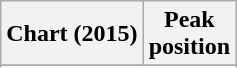<table class="wikitable sortable plainrowheaders" style="text-align:center;">
<tr>
<th scope="col">Chart (2015)</th>
<th scope="col">Peak<br>position</th>
</tr>
<tr>
</tr>
<tr>
</tr>
<tr>
</tr>
<tr>
</tr>
<tr>
</tr>
<tr>
</tr>
<tr>
</tr>
<tr>
</tr>
<tr>
</tr>
</table>
